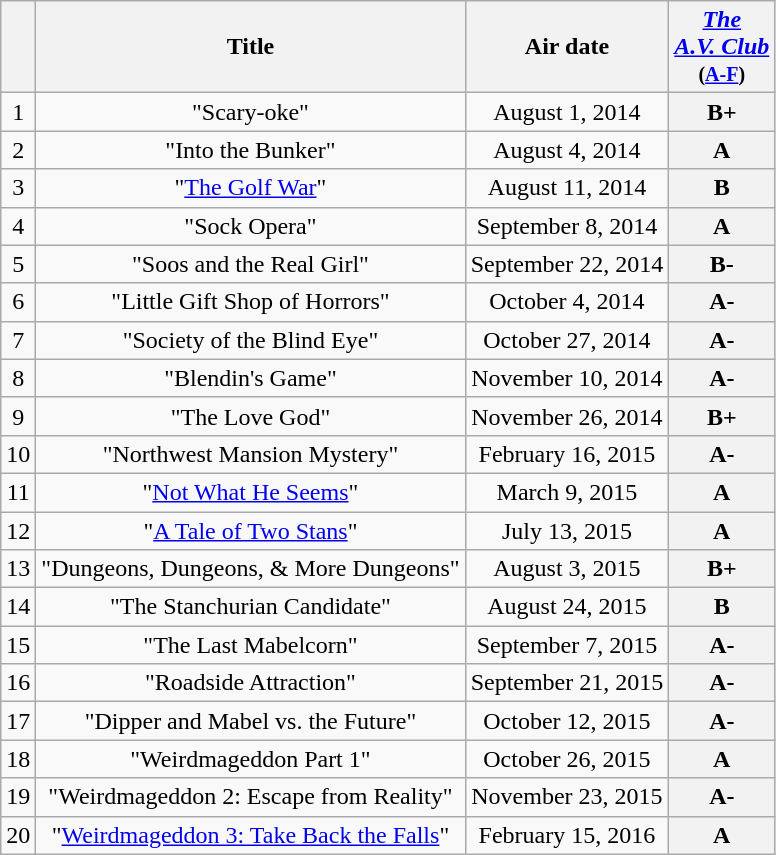<table class="wikitable sortable" style="text-align:center;">
<tr>
<th></th>
<th>Title</th>
<th>Air date</th>
<th><em><a href='#'>The <br>A.V. Club</a></em><br><small>(<a href='#'>A-F</a>)</small></th>
</tr>
<tr>
<td>1</td>
<td>"Scary-oke"</td>
<td>August 1, 2014</td>
<th>B+</th>
</tr>
<tr>
<td>2</td>
<td>"Into the Bunker"</td>
<td>August 4, 2014</td>
<th>A</th>
</tr>
<tr>
<td>3</td>
<td>"<a href='#'>The Golf War</a>"</td>
<td>August 11, 2014</td>
<th>B</th>
</tr>
<tr>
<td>4</td>
<td>"Sock Opera"</td>
<td>September 8, 2014</td>
<th>A</th>
</tr>
<tr>
<td>5</td>
<td>"Soos and the Real Girl"</td>
<td>September 22, 2014</td>
<th>B-</th>
</tr>
<tr>
<td>6</td>
<td>"Little Gift Shop of Horrors"</td>
<td>October 4, 2014</td>
<th>A-</th>
</tr>
<tr>
<td>7</td>
<td>"Society of the Blind Eye"</td>
<td>October 27, 2014</td>
<th>A-</th>
</tr>
<tr>
<td>8</td>
<td>"Blendin's Game"</td>
<td>November 10, 2014</td>
<th>A-</th>
</tr>
<tr>
<td>9</td>
<td>"The Love God"</td>
<td>November 26, 2014</td>
<th>B+</th>
</tr>
<tr>
<td>10</td>
<td>"Northwest Mansion Mystery"</td>
<td>February 16, 2015</td>
<th>A-</th>
</tr>
<tr>
<td>11</td>
<td>"<a href='#'>Not What He Seems</a>"</td>
<td>March 9, 2015</td>
<th>A</th>
</tr>
<tr>
<td>12</td>
<td>"<a href='#'>A Tale of Two Stans</a>"</td>
<td>July 13, 2015</td>
<th>A</th>
</tr>
<tr>
<td>13</td>
<td>"Dungeons, Dungeons, & More Dungeons"</td>
<td>August 3, 2015</td>
<th>B+</th>
</tr>
<tr>
<td>14</td>
<td>"The Stanchurian Candidate"</td>
<td>August 24, 2015</td>
<th>B</th>
</tr>
<tr>
<td>15</td>
<td>"The Last Mabelcorn"</td>
<td>September 7, 2015</td>
<th>A-</th>
</tr>
<tr>
<td>16</td>
<td>"Roadside Attraction"</td>
<td>September 21, 2015</td>
<th>A-</th>
</tr>
<tr>
<td>17</td>
<td>"Dipper and Mabel vs. the Future"</td>
<td>October 12, 2015</td>
<th>A-</th>
</tr>
<tr>
<td>18</td>
<td>"Weirdmageddon Part 1"</td>
<td>October 26, 2015</td>
<th>A</th>
</tr>
<tr>
<td>19</td>
<td>"Weirdmageddon 2: Escape from Reality"</td>
<td>November 23, 2015</td>
<th>A-</th>
</tr>
<tr>
<td>20</td>
<td>"<a href='#'>Weirdmageddon 3: Take Back the Falls</a>"</td>
<td>February 15, 2016</td>
<th>A</th>
</tr>
</table>
